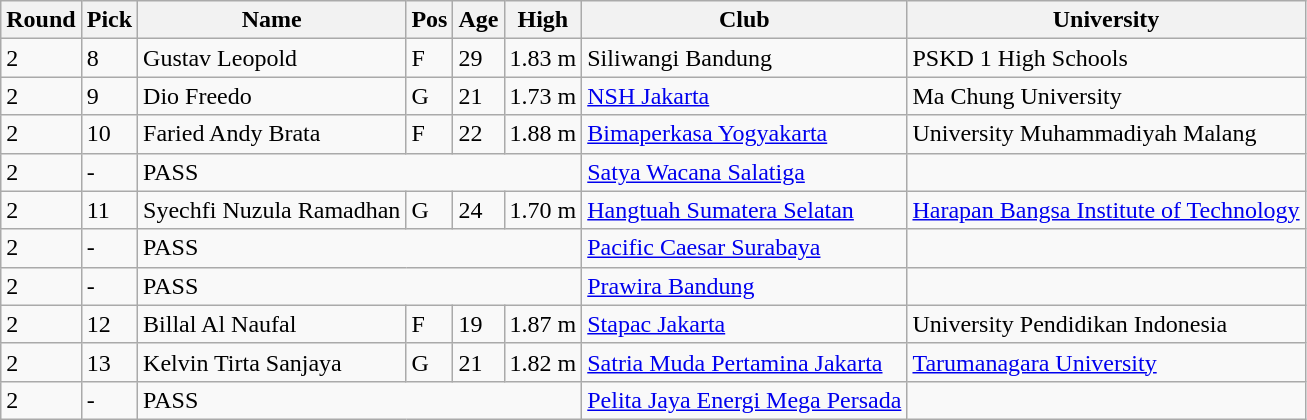<table class="wikitable sortable">
<tr>
<th>Round</th>
<th>Pick</th>
<th>Name</th>
<th>Pos</th>
<th>Age</th>
<th>High</th>
<th>Club</th>
<th>University</th>
</tr>
<tr>
<td>2</td>
<td>8</td>
<td>Gustav Leopold</td>
<td>F</td>
<td>29</td>
<td>1.83 m</td>
<td>Siliwangi Bandung</td>
<td>PSKD 1 High Schools</td>
</tr>
<tr>
<td>2</td>
<td>9</td>
<td>Dio Freedo</td>
<td>G</td>
<td>21</td>
<td>1.73 m</td>
<td><a href='#'>NSH Jakarta</a></td>
<td>Ma Chung University</td>
</tr>
<tr>
<td>2</td>
<td>10</td>
<td>Faried Andy Brata</td>
<td>F</td>
<td>22</td>
<td>1.88 m</td>
<td><a href='#'>Bimaperkasa Yogyakarta</a></td>
<td>University Muhammadiyah Malang</td>
</tr>
<tr>
<td>2</td>
<td>-</td>
<td colspan="4">PASS</td>
<td><a href='#'>Satya Wacana Salatiga</a></td>
<td></td>
</tr>
<tr>
<td>2</td>
<td>11</td>
<td>Syechfi Nuzula Ramadhan</td>
<td>G</td>
<td>24</td>
<td>1.70 m</td>
<td><a href='#'>Hangtuah Sumatera Selatan</a></td>
<td><a href='#'>Harapan Bangsa Institute of Technology</a></td>
</tr>
<tr>
<td>2</td>
<td>-</td>
<td colspan="4">PASS</td>
<td><a href='#'>Pacific Caesar Surabaya</a></td>
<td></td>
</tr>
<tr>
<td>2</td>
<td>-</td>
<td colspan="4">PASS</td>
<td><a href='#'>Prawira Bandung</a></td>
<td></td>
</tr>
<tr>
<td>2</td>
<td>12</td>
<td>Billal Al Naufal</td>
<td>F</td>
<td>19</td>
<td>1.87 m</td>
<td><a href='#'>Stapac Jakarta</a></td>
<td>University Pendidikan Indonesia</td>
</tr>
<tr>
<td>2</td>
<td>13</td>
<td>Kelvin Tirta Sanjaya</td>
<td>G</td>
<td>21</td>
<td>1.82 m</td>
<td><a href='#'>Satria Muda Pertamina Jakarta</a></td>
<td><a href='#'>Tarumanagara University</a></td>
</tr>
<tr>
<td>2</td>
<td>-</td>
<td colspan="4">PASS</td>
<td><a href='#'>Pelita Jaya Energi Mega Persada</a></td>
<td></td>
</tr>
</table>
